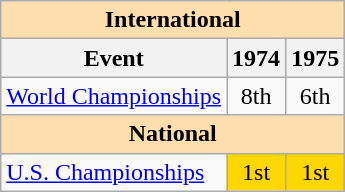<table class="wikitable" style="text-align:center">
<tr>
<th style="background-color: #ffdead; " colspan=3 align=center>International</th>
</tr>
<tr>
<th>Event</th>
<th>1974</th>
<th>1975</th>
</tr>
<tr>
<td align=left><a href='#'>World Championships</a></td>
<td>8th</td>
<td>6th</td>
</tr>
<tr>
<th style="background-color: #ffdead; " colspan=3 align=center>National</th>
</tr>
<tr>
<td align=left><a href='#'>U.S. Championships</a></td>
<td bgcolor=gold>1st</td>
<td bgcolor=gold>1st</td>
</tr>
</table>
